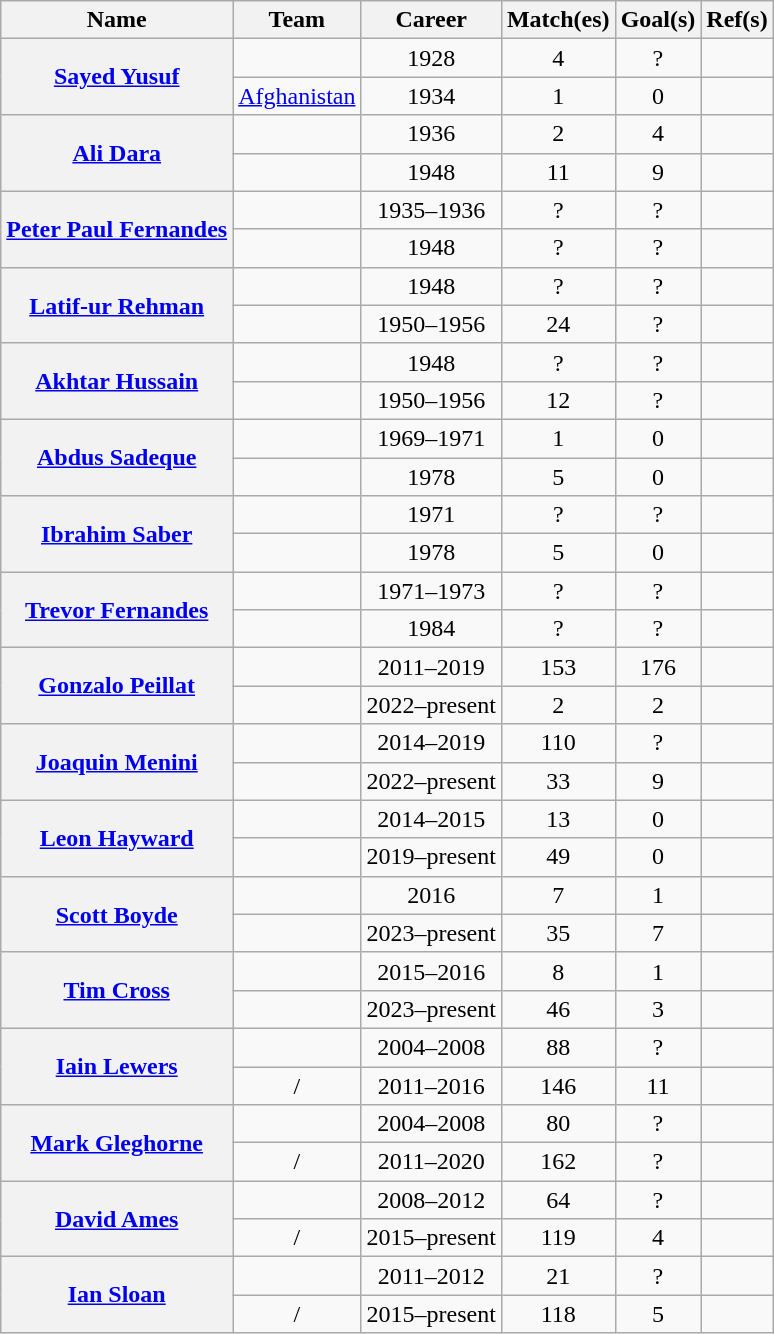<table class="wikitable" style="text-align:center;">
<tr>
<th scope="col">Name</th>
<th scope="col">Team</th>
<th scope="col">Career</th>
<th scope="col">Match(es)</th>
<th scope="col">Goal(s)</th>
<th scope="col">Ref(s)</th>
</tr>
<tr>
<th scope="row" rowspan="2"><a href='#'>Sayed Yusuf</a></th>
<td></td>
<td>1928</td>
<td>4</td>
<td>?</td>
<td></td>
</tr>
<tr>
<td> <a href='#'>Afghanistan</a></td>
<td>1934</td>
<td>1</td>
<td>0</td>
<td></td>
</tr>
<tr>
<th scope="row" rowspan="2"><a href='#'>Ali Dara</a></th>
<td></td>
<td>1936</td>
<td>2</td>
<td>4</td>
<td></td>
</tr>
<tr>
<td></td>
<td>1948</td>
<td>11</td>
<td>9</td>
<td></td>
</tr>
<tr>
<th scope="row" rowspan="2"><a href='#'>Peter Paul Fernandes</a></th>
<td></td>
<td>1935–1936</td>
<td>?</td>
<td>?</td>
<td></td>
</tr>
<tr>
<td></td>
<td>1948</td>
<td>?</td>
<td>?</td>
<td></td>
</tr>
<tr>
<th scope="row" rowspan="2"><a href='#'>Latif-ur Rehman</a></th>
<td></td>
<td>1948</td>
<td>?</td>
<td>?</td>
<td></td>
</tr>
<tr>
<td></td>
<td>1950–1956</td>
<td>24</td>
<td>?</td>
<td></td>
</tr>
<tr>
<th scope="row" rowspan="2"><a href='#'>Akhtar Hussain</a></th>
<td></td>
<td>1948</td>
<td>?</td>
<td>?</td>
<td></td>
</tr>
<tr>
<td></td>
<td>1950–1956</td>
<td>12</td>
<td>?</td>
<td></td>
</tr>
<tr>
<th scope="row" rowspan="2"><a href='#'>Abdus Sadeque</a></th>
<td></td>
<td>1969–1971</td>
<td>1</td>
<td>0</td>
<td></td>
</tr>
<tr>
<td></td>
<td>1978</td>
<td>5</td>
<td>0</td>
<td></td>
</tr>
<tr>
<th scope="row" rowspan="2"><a href='#'>Ibrahim Saber</a></th>
<td></td>
<td>1971</td>
<td>?</td>
<td>?</td>
<td></td>
</tr>
<tr>
<td></td>
<td>1978</td>
<td>5</td>
<td>0</td>
<td></td>
</tr>
<tr>
<th scope="row" rowspan="2"><a href='#'>Trevor Fernandes</a></th>
<td></td>
<td>1971–1973</td>
<td>?</td>
<td>?</td>
<td></td>
</tr>
<tr>
<td></td>
<td>1984</td>
<td>?</td>
<td>?</td>
<td></td>
</tr>
<tr>
<th scope="row" rowspan="2"><a href='#'>Gonzalo Peillat</a></th>
<td></td>
<td>2011–2019</td>
<td>153</td>
<td>176</td>
<td></td>
</tr>
<tr>
<td></td>
<td>2022–present</td>
<td>2</td>
<td>2</td>
<td></td>
</tr>
<tr>
<th scope="row" rowspan="2"><a href='#'>Joaquin Menini</a></th>
<td></td>
<td>2014–2019</td>
<td>110</td>
<td>?</td>
<td></td>
</tr>
<tr>
<td></td>
<td>2022–present</td>
<td>33</td>
<td>9</td>
<td></td>
</tr>
<tr>
<th scope="row" rowspan="2"><a href='#'>Leon Hayward</a></th>
<td></td>
<td>2014–2015</td>
<td>13</td>
<td>0</td>
<td></td>
</tr>
<tr>
<td></td>
<td>2019–present</td>
<td>49</td>
<td>0</td>
<td></td>
</tr>
<tr>
<th scope="row" rowspan="2"><a href='#'>Scott Boyde</a></th>
<td></td>
<td>2016</td>
<td>7</td>
<td>1</td>
<td></td>
</tr>
<tr>
<td></td>
<td>2023–present</td>
<td>35</td>
<td>7</td>
<td></td>
</tr>
<tr>
<th scope="row" rowspan="2"><a href='#'>Tim Cross</a></th>
<td></td>
<td>2015–2016</td>
<td>8</td>
<td>1</td>
<td></td>
</tr>
<tr>
<td></td>
<td>2023–present</td>
<td>46</td>
<td>3</td>
<td></td>
</tr>
<tr>
<th scope="row" rowspan="2"><a href='#'>Iain Lewers</a></th>
<td></td>
<td>2004–2008</td>
<td>88</td>
<td>?</td>
<td></td>
</tr>
<tr>
<td>/</td>
<td>2011–2016</td>
<td>146</td>
<td>11</td>
<td></td>
</tr>
<tr>
<th scope="row" rowspan="2"><a href='#'>Mark Gleghorne</a></th>
<td></td>
<td>2004–2008</td>
<td>80</td>
<td>?</td>
<td></td>
</tr>
<tr>
<td>/</td>
<td>2011–2020</td>
<td>162</td>
<td>?</td>
<td></td>
</tr>
<tr>
<th scope="row" rowspan="2"><a href='#'>David Ames</a></th>
<td></td>
<td>2008–2012</td>
<td>64</td>
<td>?</td>
<td></td>
</tr>
<tr>
<td>/</td>
<td>2015–present</td>
<td>119</td>
<td>4</td>
<td></td>
</tr>
<tr>
<th scope="row" rowspan="2"><a href='#'>Ian Sloan</a></th>
<td></td>
<td>2011–2012</td>
<td>21</td>
<td>?</td>
<td></td>
</tr>
<tr>
<td>/</td>
<td>2015–present</td>
<td>118</td>
<td>5</td>
<td></td>
</tr>
</table>
